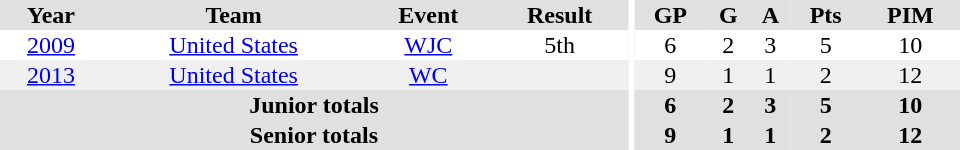<table border="0" cellpadding="1" cellspacing="0" ID="Table3" style="text-align:center; width:40em">
<tr ALIGN="center" bgcolor="#e0e0e0">
<th>Year</th>
<th>Team</th>
<th>Event</th>
<th>Result</th>
<th rowspan="99" bgcolor="#ffffff"></th>
<th>GP</th>
<th>G</th>
<th>A</th>
<th>Pts</th>
<th>PIM</th>
</tr>
<tr ALIGN="center">
<td><a href='#'>2009</a></td>
<td><a href='#'>United States</a></td>
<td><a href='#'>WJC</a></td>
<td>5th</td>
<td>6</td>
<td>2</td>
<td>3</td>
<td>5</td>
<td>10</td>
</tr>
<tr ALIGN="center"  bgcolor="#f0f0f0">
<td><a href='#'>2013</a></td>
<td><a href='#'>United States</a></td>
<td><a href='#'>WC</a></td>
<td></td>
<td>9</td>
<td>1</td>
<td>1</td>
<td>2</td>
<td>12</td>
</tr>
<tr bgcolor="#e0e0e0">
<th colspan="4">Junior totals</th>
<th>6</th>
<th>2</th>
<th>3</th>
<th>5</th>
<th>10</th>
</tr>
<tr bgcolor="#e0e0e0">
<th colspan="4">Senior totals</th>
<th>9</th>
<th>1</th>
<th>1</th>
<th>2</th>
<th>12</th>
</tr>
</table>
